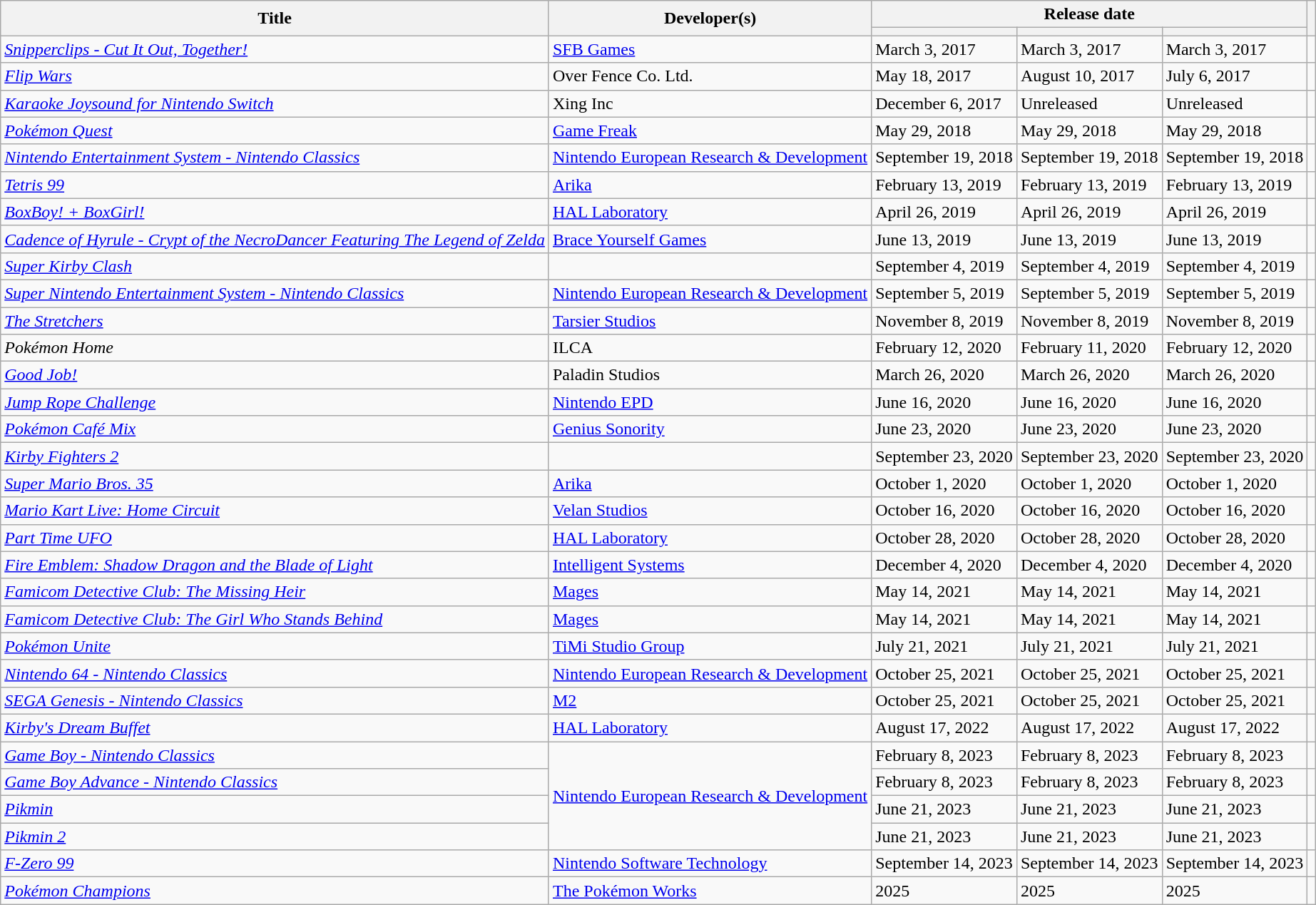<table class="wikitable plainrowheaders sortable">
<tr>
<th rowspan="2">Title</th>
<th rowspan="2">Developer(s)</th>
<th colspan="3">Release date</th>
<th rowspan="2" class="unsortable"></th>
</tr>
<tr>
<th data-sort-type="date"></th>
<th data-sort-type="date"></th>
<th data-sort-type="date"></th>
</tr>
<tr>
<td><em><a href='#'>Snipperclips - Cut It Out, Together!</a></em></td>
<td><a href='#'>SFB Games</a></td>
<td>March 3, 2017</td>
<td>March 3, 2017</td>
<td>March 3, 2017</td>
<td></td>
</tr>
<tr>
<td><em><a href='#'>Flip Wars</a></em></td>
<td>Over Fence Co. Ltd.</td>
<td>May 18, 2017</td>
<td>August 10, 2017</td>
<td>July 6, 2017</td>
<td></td>
</tr>
<tr>
<td><em><a href='#'>Karaoke Joysound for Nintendo Switch</a></em></td>
<td>Xing Inc</td>
<td>December 6, 2017</td>
<td>Unreleased</td>
<td>Unreleased</td>
<td></td>
</tr>
<tr>
<td><em><a href='#'>Pokémon Quest</a></em></td>
<td><a href='#'>Game Freak</a></td>
<td>May 29, 2018</td>
<td>May 29, 2018</td>
<td>May 29, 2018</td>
<td></td>
</tr>
<tr>
<td><em><a href='#'>Nintendo Entertainment System - Nintendo Classics</a></em></td>
<td><a href='#'>Nintendo European Research & Development</a></td>
<td>September 19, 2018</td>
<td>September 19, 2018</td>
<td>September 19, 2018</td>
<td></td>
</tr>
<tr>
<td><em><a href='#'>Tetris 99</a></em></td>
<td><a href='#'>Arika</a></td>
<td>February 13, 2019</td>
<td>February 13, 2019</td>
<td>February 13, 2019</td>
<td></td>
</tr>
<tr>
<td><em><a href='#'>BoxBoy! + BoxGirl!</a></em></td>
<td><a href='#'>HAL Laboratory</a></td>
<td>April 26, 2019</td>
<td>April 26, 2019</td>
<td>April 26, 2019</td>
<td></td>
</tr>
<tr>
<td><em><a href='#'>Cadence of Hyrule - Crypt of the NecroDancer Featuring The Legend of Zelda</a></em></td>
<td><a href='#'>Brace Yourself Games</a></td>
<td>June 13, 2019</td>
<td>June 13, 2019</td>
<td>June 13, 2019</td>
<td></td>
</tr>
<tr>
<td><em><a href='#'>Super Kirby Clash</a></em></td>
<td></td>
<td>September 4, 2019</td>
<td>September 4, 2019</td>
<td>September 4, 2019</td>
<td></td>
</tr>
<tr>
<td><em><a href='#'>Super Nintendo Entertainment System - Nintendo Classics</a></em></td>
<td><a href='#'>Nintendo European Research & Development</a></td>
<td>September 5, 2019</td>
<td>September 5, 2019</td>
<td>September 5, 2019</td>
<td></td>
</tr>
<tr>
<td><em><a href='#'>The Stretchers</a></em></td>
<td><a href='#'>Tarsier Studios</a></td>
<td>November 8, 2019</td>
<td>November 8, 2019</td>
<td>November 8, 2019</td>
<td></td>
</tr>
<tr>
<td><em>Pokémon Home</em></td>
<td>ILCA</td>
<td>February 12, 2020</td>
<td>February 11, 2020</td>
<td>February 12, 2020</td>
<td></td>
</tr>
<tr>
<td><em><a href='#'>Good Job!</a></em></td>
<td>Paladin Studios</td>
<td>March 26, 2020</td>
<td>March 26, 2020</td>
<td>March 26, 2020</td>
<td></td>
</tr>
<tr>
<td><em><a href='#'>Jump Rope Challenge</a></em></td>
<td><a href='#'>Nintendo EPD</a></td>
<td>June 16, 2020</td>
<td>June 16, 2020</td>
<td>June 16, 2020</td>
<td></td>
</tr>
<tr>
<td><em><a href='#'>Pokémon Café Mix</a></em></td>
<td><a href='#'>Genius Sonority</a></td>
<td>June 23, 2020</td>
<td>June 23, 2020</td>
<td>June 23, 2020</td>
<td></td>
</tr>
<tr>
<td><em><a href='#'>Kirby Fighters 2</a></em></td>
<td></td>
<td>September 23, 2020</td>
<td>September 23, 2020</td>
<td>September 23, 2020</td>
<td></td>
</tr>
<tr>
<td><em><a href='#'>Super Mario Bros. 35</a></em></td>
<td><a href='#'>Arika</a></td>
<td>October 1, 2020</td>
<td>October 1, 2020</td>
<td>October 1, 2020</td>
<td></td>
</tr>
<tr>
<td><em><a href='#'>Mario Kart Live: Home Circuit</a></em></td>
<td><a href='#'>Velan Studios</a></td>
<td>October 16, 2020</td>
<td>October 16, 2020</td>
<td>October 16, 2020</td>
<td></td>
</tr>
<tr>
<td><em><a href='#'>Part Time UFO</a></em></td>
<td><a href='#'>HAL Laboratory</a></td>
<td>October 28, 2020</td>
<td>October 28, 2020</td>
<td>October 28, 2020</td>
<td></td>
</tr>
<tr>
<td><em><a href='#'>Fire Emblem: Shadow Dragon and the Blade of Light</a></em></td>
<td><a href='#'>Intelligent Systems</a></td>
<td>December 4, 2020</td>
<td>December 4, 2020</td>
<td>December 4, 2020</td>
<td></td>
</tr>
<tr>
<td><em><a href='#'>Famicom Detective Club: The Missing Heir</a></em></td>
<td><a href='#'>Mages</a></td>
<td>May 14, 2021</td>
<td>May 14, 2021</td>
<td>May 14, 2021</td>
<td></td>
</tr>
<tr>
<td><em><a href='#'>Famicom Detective Club: The Girl Who Stands Behind</a></em></td>
<td><a href='#'>Mages</a></td>
<td>May 14, 2021</td>
<td>May 14, 2021</td>
<td>May 14, 2021</td>
<td></td>
</tr>
<tr>
<td><em><a href='#'>Pokémon Unite</a></em></td>
<td><a href='#'>TiMi Studio Group</a></td>
<td>July 21, 2021</td>
<td>July 21, 2021</td>
<td>July 21, 2021</td>
<td></td>
</tr>
<tr>
<td><em><a href='#'>Nintendo 64 - Nintendo Classics</a></em></td>
<td><a href='#'>Nintendo European Research & Development</a></td>
<td>October 25, 2021</td>
<td>October 25, 2021</td>
<td>October 25, 2021</td>
<td></td>
</tr>
<tr>
<td><em><a href='#'>SEGA Genesis - Nintendo Classics</a></em></td>
<td><a href='#'>M2</a></td>
<td>October 25, 2021</td>
<td>October 25, 2021</td>
<td>October 25, 2021</td>
<td></td>
</tr>
<tr>
<td><em><a href='#'>Kirby's Dream Buffet</a></em></td>
<td><a href='#'>HAL Laboratory</a></td>
<td>August 17, 2022</td>
<td>August 17, 2022</td>
<td>August 17, 2022</td>
<td></td>
</tr>
<tr>
<td><em><a href='#'>Game Boy - Nintendo Classics</a></em></td>
<td rowspan="4"><a href='#'>Nintendo European Research & Development</a></td>
<td>February 8, 2023</td>
<td>February 8, 2023</td>
<td>February 8, 2023</td>
<td></td>
</tr>
<tr>
<td><em><a href='#'>Game Boy Advance - Nintendo Classics</a></em></td>
<td>February 8, 2023</td>
<td>February 8, 2023</td>
<td>February 8, 2023</td>
<td></td>
</tr>
<tr>
<td><em><a href='#'>Pikmin</a></em></td>
<td>June 21, 2023</td>
<td>June 21, 2023</td>
<td>June 21, 2023</td>
<td></td>
</tr>
<tr>
<td><em><a href='#'>Pikmin 2</a></em></td>
<td>June 21, 2023</td>
<td>June 21, 2023</td>
<td>June 21, 2023</td>
<td></td>
</tr>
<tr>
<td><em><a href='#'>F-Zero 99</a></em></td>
<td><a href='#'>Nintendo Software Technology</a></td>
<td>September 14, 2023</td>
<td>September 14, 2023</td>
<td>September 14, 2023</td>
<td></td>
</tr>
<tr>
<td><em><a href='#'>Pokémon Champions</a></em></td>
<td><a href='#'>The Pokémon Works</a></td>
<td>2025</td>
<td>2025</td>
<td>2025</td>
<td></td>
</tr>
</table>
